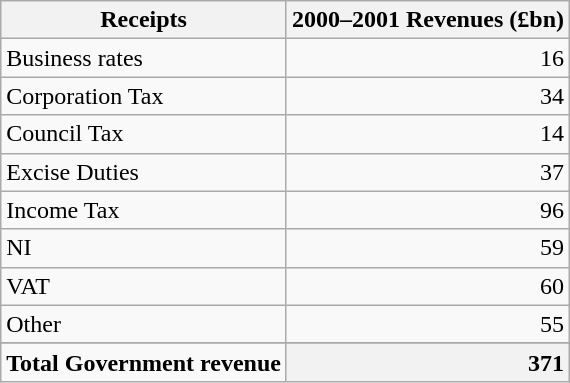<table class="wikitable sortable">
<tr>
<th>Receipts</th>
<th style="text-align: right">2000–2001 Revenues (£bn)</th>
</tr>
<tr>
<td>Business rates</td>
<td style="text-align: right">16</td>
</tr>
<tr>
<td>Corporation Tax</td>
<td style="text-align: right">34</td>
</tr>
<tr>
<td>Council Tax</td>
<td style="text-align: right">14</td>
</tr>
<tr>
<td>Excise Duties</td>
<td style="text-align: right">37</td>
</tr>
<tr>
<td>Income Tax</td>
<td style="text-align: right">96</td>
</tr>
<tr>
<td>NI</td>
<td style="text-align: right">59</td>
</tr>
<tr>
<td>VAT</td>
<td style="text-align: right">60</td>
</tr>
<tr>
<td>Other</td>
<td style="text-align: right">55</td>
</tr>
<tr>
</tr>
<tr class="sortbottom">
<td style="text-align: left"><strong>Total Government revenue</strong></td>
<th style="text-align: right">371</th>
</tr>
</table>
